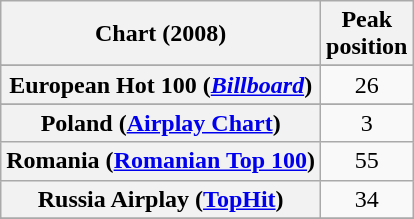<table class="wikitable sortable plainrowheaders" style="text-align:center">
<tr>
<th scope="col">Chart (2008)</th>
<th scope="col">Peak<br>position</th>
</tr>
<tr>
</tr>
<tr>
</tr>
<tr>
</tr>
<tr>
</tr>
<tr>
</tr>
<tr>
<th scope="row">European Hot 100 (<a href='#'><em>Billboard</em></a>)</th>
<td>26</td>
</tr>
<tr>
</tr>
<tr>
</tr>
<tr>
</tr>
<tr>
</tr>
<tr>
<th scope="row">Poland (<a href='#'>Airplay Chart</a>)</th>
<td>3</td>
</tr>
<tr>
<th scope="row">Romania (<a href='#'>Romanian Top 100</a>)</th>
<td>55</td>
</tr>
<tr>
<th scope="row">Russia Airplay (<a href='#'>TopHit</a>)</th>
<td>34</td>
</tr>
<tr>
</tr>
<tr>
</tr>
<tr>
</tr>
<tr>
</tr>
</table>
